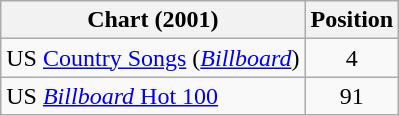<table class="wikitable sortable">
<tr>
<th scope="col">Chart (2001)</th>
<th scope="col">Position</th>
</tr>
<tr>
<td>US <a href='#'>Country Songs</a> (<em><a href='#'>Billboard</a></em>)</td>
<td align="center">4</td>
</tr>
<tr>
<td>US <a href='#'><em>Billboard</em> Hot 100</a></td>
<td align="center">91</td>
</tr>
</table>
